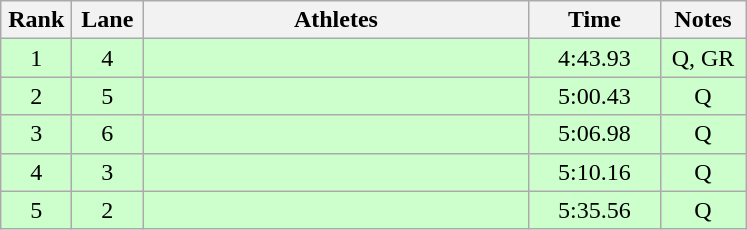<table class="wikitable sortable" style="text-align:center;">
<tr>
<th width=40>Rank</th>
<th width=40>Lane</th>
<th width=250>Athletes</th>
<th width=80>Time</th>
<th width=50>Notes</th>
</tr>
<tr style="background-color:#ccffcc;">
<td>1</td>
<td>4</td>
<td align=left></td>
<td>4:43.93</td>
<td>Q, GR</td>
</tr>
<tr style="background-color:#ccffcc;">
<td>2</td>
<td>5</td>
<td align=left></td>
<td>5:00.43</td>
<td>Q</td>
</tr>
<tr style="background-color:#ccffcc;">
<td>3</td>
<td>6</td>
<td align=left></td>
<td>5:06.98</td>
<td>Q</td>
</tr>
<tr style="background-color:#ccffcc;">
<td>4</td>
<td>3</td>
<td align=left></td>
<td>5:10.16</td>
<td>Q</td>
</tr>
<tr style="background-color:#ccffcc;">
<td>5</td>
<td>2</td>
<td align=left></td>
<td>5:35.56</td>
<td>Q</td>
</tr>
</table>
